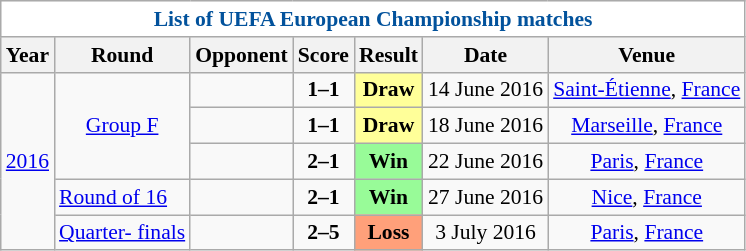<table class="wikitable collapsible collapsed" style="text-align: center;font-size:90%;">
<tr style="color:#02529C;">
<th style="background:#FFFFFF;" colspan=7>List of UEFA European Championship matches</th>
</tr>
<tr>
<th>Year</th>
<th>Round</th>
<th>Opponent</th>
<th>Score</th>
<th>Result</th>
<th>Date</th>
<th>Venue</th>
</tr>
<tr>
<td rowspan=5><a href='#'>2016</a></td>
<td rowspan=3><a href='#'>Group F</a></td>
<td align="left"></td>
<td><strong>1–1</strong></td>
<td bgcolor="#FFFF99"><strong>Draw</strong></td>
<td>14 June 2016</td>
<td><a href='#'>Saint-Étienne</a>, <a href='#'>France</a></td>
</tr>
<tr>
<td align="left"></td>
<td><strong>1–1</strong></td>
<td bgcolor="#FFFF99"><strong>Draw</strong></td>
<td>18 June 2016</td>
<td><a href='#'>Marseille</a>, <a href='#'>France</a></td>
</tr>
<tr>
<td align="left"></td>
<td><strong>2–1</strong></td>
<td bgcolor="#98FB98"><strong>Win</strong></td>
<td>22 June 2016</td>
<td><a href='#'>Paris</a>, <a href='#'>France</a></td>
</tr>
<tr>
<td align="left"><a href='#'>Round of 16</a></td>
<td align="left"></td>
<td><strong>2–1</strong></td>
<td bgcolor="#98FB98"><strong>Win</strong></td>
<td>27 June 2016</td>
<td><a href='#'>Nice</a>, <a href='#'>France</a></td>
</tr>
<tr>
<td align="left"><a href='#'>Quarter- finals</a></td>
<td align="left"></td>
<td><strong>2–5</strong></td>
<td bgcolor="#FFA07A"><strong>Loss</strong></td>
<td>3 July 2016</td>
<td><a href='#'>Paris</a>, <a href='#'>France</a></td>
</tr>
</table>
